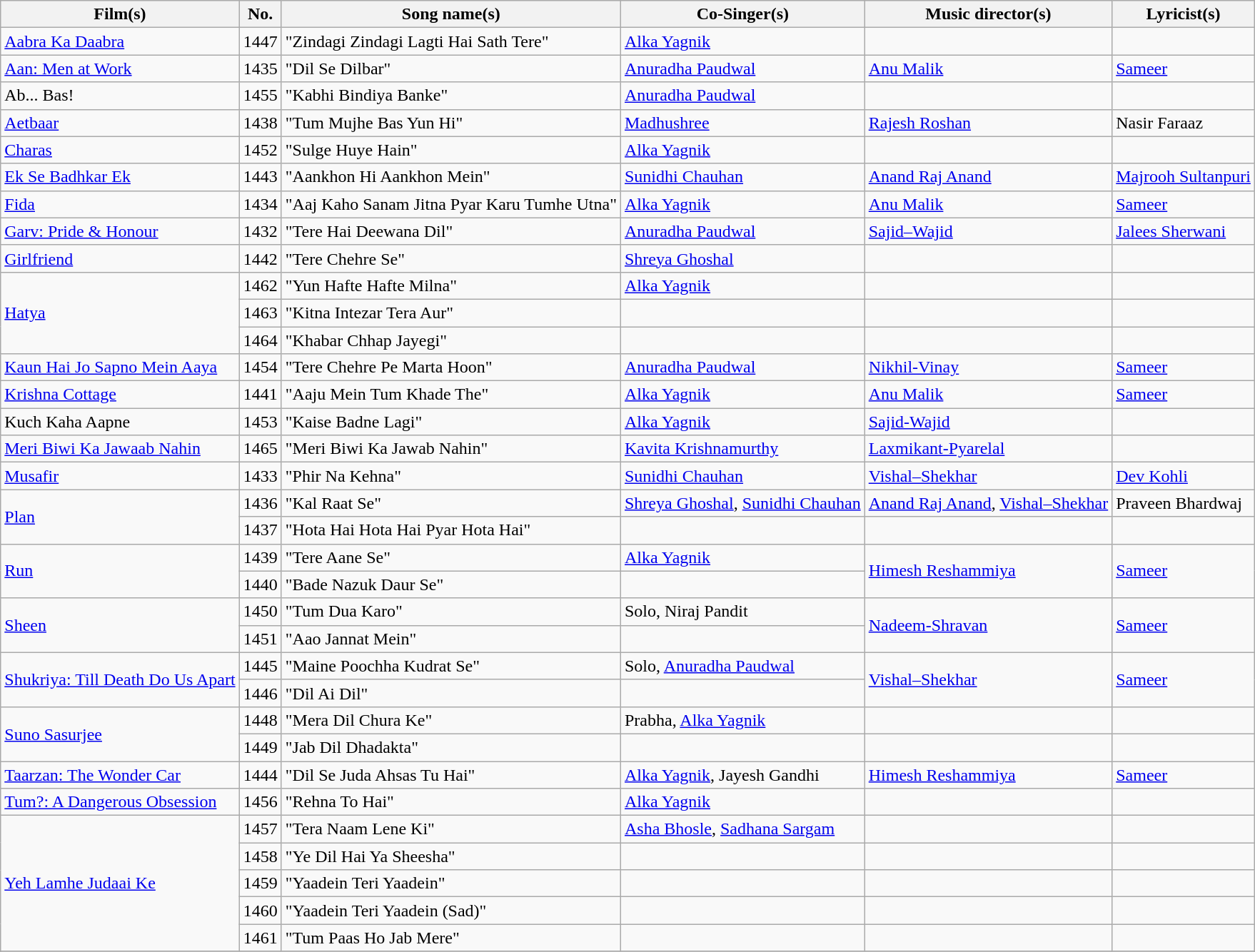<table class="wikitable sortable">
<tr>
<th>Film(s)</th>
<th>No.</th>
<th>Song name(s)</th>
<th>Co-Singer(s)</th>
<th>Music director(s)</th>
<th>Lyricist(s)</th>
</tr>
<tr>
<td><a href='#'>Aabra Ka Daabra</a></td>
<td>1447</td>
<td>"Zindagi Zindagi Lagti Hai Sath Tere"</td>
<td><a href='#'>Alka Yagnik</a></td>
<td></td>
<td></td>
</tr>
<tr>
<td><a href='#'>Aan: Men at Work</a></td>
<td>1435</td>
<td>"Dil Se Dilbar"</td>
<td><a href='#'>Anuradha Paudwal</a></td>
<td><a href='#'>Anu Malik</a></td>
<td><a href='#'>Sameer</a></td>
</tr>
<tr>
<td>Ab... Bas!</td>
<td>1455</td>
<td>"Kabhi Bindiya Banke"</td>
<td><a href='#'>Anuradha Paudwal</a></td>
<td></td>
<td></td>
</tr>
<tr>
<td><a href='#'>Aetbaar</a></td>
<td>1438</td>
<td>"Tum Mujhe Bas Yun Hi"</td>
<td><a href='#'>Madhushree</a></td>
<td><a href='#'>Rajesh Roshan</a></td>
<td>Nasir Faraaz</td>
</tr>
<tr>
<td><a href='#'>Charas</a></td>
<td>1452</td>
<td>"Sulge Huye Hain"</td>
<td><a href='#'>Alka Yagnik</a></td>
<td></td>
<td></td>
</tr>
<tr>
<td><a href='#'>Ek Se Badhkar Ek</a></td>
<td>1443</td>
<td>"Aankhon Hi Aankhon Mein"</td>
<td><a href='#'>Sunidhi Chauhan</a></td>
<td><a href='#'>Anand Raj Anand</a></td>
<td><a href='#'>Majrooh Sultanpuri</a></td>
</tr>
<tr>
<td><a href='#'>Fida</a></td>
<td>1434</td>
<td>"Aaj Kaho Sanam Jitna Pyar Karu Tumhe Utna"</td>
<td><a href='#'>Alka Yagnik</a></td>
<td><a href='#'>Anu Malik</a></td>
<td><a href='#'>Sameer</a></td>
</tr>
<tr>
<td><a href='#'>Garv: Pride & Honour</a></td>
<td>1432</td>
<td>"Tere Hai Deewana Dil"</td>
<td><a href='#'>Anuradha Paudwal</a></td>
<td><a href='#'>Sajid–Wajid</a></td>
<td><a href='#'>Jalees Sherwani</a></td>
</tr>
<tr>
<td><a href='#'>Girlfriend</a></td>
<td>1442</td>
<td>"Tere Chehre Se"</td>
<td><a href='#'>Shreya Ghoshal</a></td>
<td></td>
<td></td>
</tr>
<tr>
<td rowspan="3"><a href='#'>Hatya</a></td>
<td>1462</td>
<td>"Yun Hafte Hafte Milna"</td>
<td><a href='#'>Alka Yagnik</a></td>
<td></td>
<td></td>
</tr>
<tr>
<td>1463</td>
<td>"Kitna Intezar Tera Aur"</td>
<td></td>
<td></td>
<td></td>
</tr>
<tr>
<td>1464</td>
<td>"Khabar Chhap Jayegi"</td>
<td></td>
<td></td>
<td></td>
</tr>
<tr>
<td><a href='#'>Kaun Hai Jo Sapno Mein Aaya</a></td>
<td>1454</td>
<td>"Tere Chehre Pe Marta Hoon"</td>
<td><a href='#'>Anuradha Paudwal</a></td>
<td><a href='#'>Nikhil-Vinay</a></td>
<td><a href='#'>Sameer</a></td>
</tr>
<tr>
<td><a href='#'>Krishna Cottage</a></td>
<td>1441</td>
<td>"Aaju Mein Tum Khade The"</td>
<td><a href='#'>Alka Yagnik</a></td>
<td><a href='#'>Anu Malik</a></td>
<td><a href='#'>Sameer</a></td>
</tr>
<tr>
<td>Kuch Kaha Aapne</td>
<td>1453</td>
<td>"Kaise Badne Lagi"</td>
<td><a href='#'>Alka Yagnik</a></td>
<td><a href='#'>Sajid-Wajid</a></td>
<td></td>
</tr>
<tr>
<td><a href='#'>Meri Biwi Ka Jawaab Nahin</a></td>
<td>1465</td>
<td>"Meri Biwi Ka Jawab Nahin"</td>
<td><a href='#'>Kavita Krishnamurthy</a></td>
<td><a href='#'>Laxmikant-Pyarelal</a></td>
<td></td>
</tr>
<tr>
<td><a href='#'>Musafir</a></td>
<td>1433</td>
<td>"Phir Na Kehna"</td>
<td><a href='#'>Sunidhi Chauhan</a></td>
<td><a href='#'>Vishal–Shekhar</a></td>
<td><a href='#'>Dev Kohli</a></td>
</tr>
<tr>
<td rowspan="2"><a href='#'>Plan</a></td>
<td>1436</td>
<td>"Kal Raat Se"</td>
<td><a href='#'>Shreya Ghoshal</a>, <a href='#'>Sunidhi Chauhan</a></td>
<td><a href='#'>Anand Raj Anand</a>, <a href='#'>Vishal–Shekhar</a></td>
<td>Praveen Bhardwaj</td>
</tr>
<tr>
<td>1437</td>
<td>"Hota Hai Hota Hai Pyar Hota Hai"</td>
<td></td>
<td></td>
<td></td>
</tr>
<tr>
<td rowspan="2"><a href='#'>Run</a></td>
<td>1439</td>
<td>"Tere Aane Se"</td>
<td><a href='#'>Alka Yagnik</a></td>
<td rowspan="2"><a href='#'>Himesh Reshammiya</a></td>
<td rowspan="2"><a href='#'>Sameer</a></td>
</tr>
<tr>
<td>1440</td>
<td>"Bade Nazuk Daur Se"</td>
<td></td>
</tr>
<tr>
<td rowspan="2"><a href='#'>Sheen</a></td>
<td>1450</td>
<td>"Tum Dua Karo"</td>
<td>Solo, Niraj Pandit</td>
<td rowspan="2"><a href='#'>Nadeem-Shravan</a></td>
<td rowspan="2"><a href='#'>Sameer</a></td>
</tr>
<tr>
<td>1451</td>
<td>"Aao Jannat Mein"</td>
<td></td>
</tr>
<tr>
<td rowspan="2"><a href='#'>Shukriya: Till Death Do Us Apart</a></td>
<td>1445</td>
<td>"Maine Poochha Kudrat Se"</td>
<td>Solo, <a href='#'>Anuradha Paudwal</a></td>
<td rowspan="2"><a href='#'>Vishal–Shekhar</a></td>
<td rowspan="2"><a href='#'>Sameer</a></td>
</tr>
<tr>
<td>1446</td>
<td>"Dil Ai Dil"</td>
<td></td>
</tr>
<tr>
<td rowspan="2"><a href='#'>Suno Sasurjee</a></td>
<td>1448</td>
<td>"Mera Dil Chura Ke"</td>
<td>Prabha, <a href='#'>Alka Yagnik</a></td>
<td></td>
<td></td>
</tr>
<tr>
<td>1449</td>
<td>"Jab Dil Dhadakta"</td>
<td></td>
<td></td>
<td></td>
</tr>
<tr>
<td><a href='#'>Taarzan: The Wonder Car</a></td>
<td>1444</td>
<td>"Dil Se Juda Ahsas Tu Hai"</td>
<td><a href='#'>Alka Yagnik</a>, Jayesh Gandhi</td>
<td><a href='#'>Himesh Reshammiya</a></td>
<td><a href='#'>Sameer</a></td>
</tr>
<tr>
<td><a href='#'>Tum?: A Dangerous Obsession</a></td>
<td>1456</td>
<td>"Rehna To Hai"</td>
<td><a href='#'>Alka Yagnik</a></td>
<td></td>
<td></td>
</tr>
<tr>
<td rowspan="5"><a href='#'>Yeh Lamhe Judaai Ke</a></td>
<td>1457</td>
<td>"Tera Naam Lene Ki"</td>
<td><a href='#'>Asha Bhosle</a>, <a href='#'>Sadhana Sargam</a></td>
<td></td>
<td></td>
</tr>
<tr>
<td>1458</td>
<td>"Ye Dil Hai Ya Sheesha"</td>
<td></td>
<td></td>
<td></td>
</tr>
<tr>
<td>1459</td>
<td>"Yaadein Teri Yaadein"</td>
<td></td>
<td></td>
<td></td>
</tr>
<tr>
<td>1460</td>
<td>"Yaadein Teri Yaadein (Sad)"</td>
<td></td>
<td></td>
<td></td>
</tr>
<tr>
<td>1461</td>
<td>"Tum Paas Ho Jab Mere"</td>
<td></td>
<td></td>
<td></td>
</tr>
<tr>
</tr>
<tr>
</tr>
</table>
